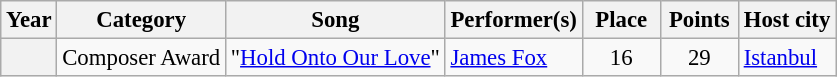<table class="wikitable plainrowheaders" style="font-size:95%;">
<tr>
<th>Year</th>
<th>Category</th>
<th>Song</th>
<th>Performer(s)</th>
<th style="width:45px;">Place</th>
<th style="width:45px;">Points</th>
<th>Host city</th>
</tr>
<tr>
<th scope="row"></th>
<td>Composer Award</td>
<td>"<a href='#'>Hold Onto Our Love</a>"</td>
<td><a href='#'>James Fox</a></td>
<td style="text-align:center;">16</td>
<td style="text-align:center;">29</td>
<td> <a href='#'>Istanbul</a></td>
</tr>
</table>
